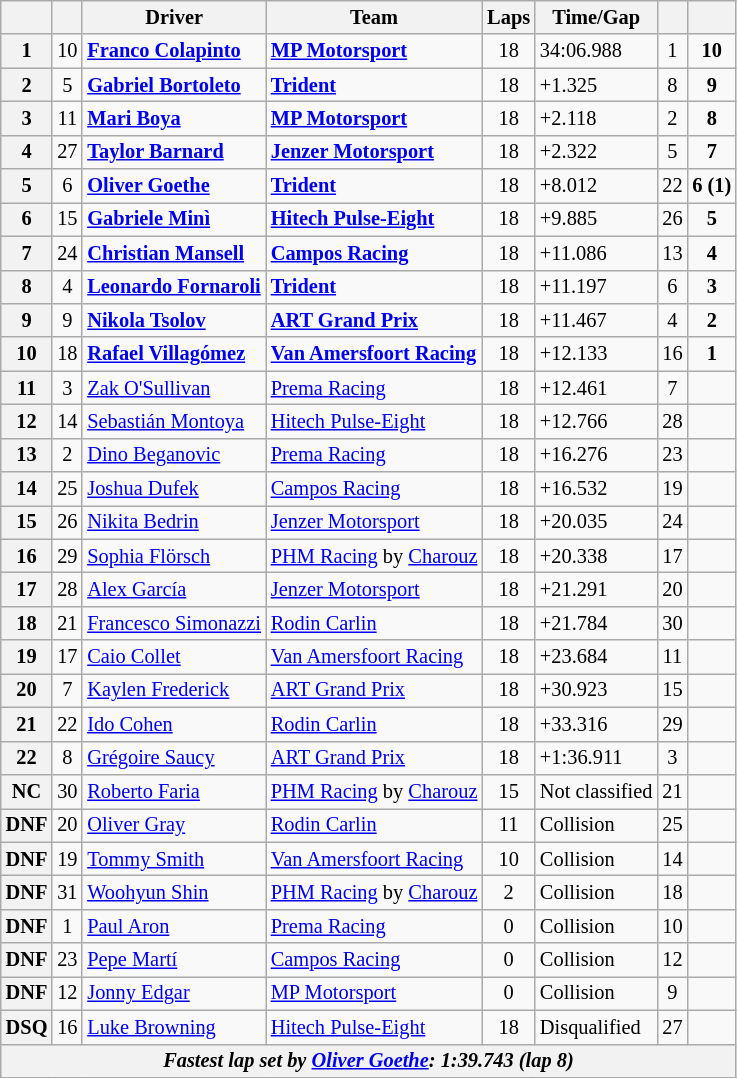<table class="wikitable" style="font-size:85%">
<tr>
<th></th>
<th></th>
<th>Driver</th>
<th>Team</th>
<th>Laps</th>
<th>Time/Gap</th>
<th></th>
<th></th>
</tr>
<tr>
<th>1</th>
<td align="center">10</td>
<td> <strong><a href='#'>Franco Colapinto</a></strong></td>
<td><strong><a href='#'>MP Motorsport</a></strong></td>
<td align="center">18</td>
<td>34:06.988</td>
<td align="center">1</td>
<td align="center"><strong>10</strong></td>
</tr>
<tr>
<th>2</th>
<td align="center">5</td>
<td> <strong><a href='#'>Gabriel Bortoleto</a></strong></td>
<td><strong><a href='#'>Trident</a></strong></td>
<td align="center">18</td>
<td>+1.325</td>
<td align="center">8</td>
<td align="center"><strong>9</strong></td>
</tr>
<tr>
<th>3</th>
<td align="center">11</td>
<td> <strong><a href='#'>Mari Boya</a></strong></td>
<td><strong><a href='#'>MP Motorsport</a></strong></td>
<td align="center">18</td>
<td>+2.118</td>
<td align="center">2</td>
<td align="center"><strong>8</strong></td>
</tr>
<tr>
<th>4</th>
<td align="center">27</td>
<td> <strong><a href='#'>Taylor Barnard</a></strong></td>
<td><strong><a href='#'>Jenzer Motorsport</a></strong></td>
<td align="center">18</td>
<td>+2.322</td>
<td align="center">5</td>
<td align="center"><strong>7</strong></td>
</tr>
<tr>
<th>5</th>
<td align="center">6</td>
<td> <strong><a href='#'>Oliver Goethe</a></strong></td>
<td><strong><a href='#'>Trident</a></strong></td>
<td align="center">18</td>
<td>+8.012</td>
<td align="center">22</td>
<td align="center"><strong>6 (1)</strong></td>
</tr>
<tr>
<th>6</th>
<td align="center">15</td>
<td> <strong><a href='#'>Gabriele Minì</a></strong></td>
<td><strong><a href='#'>Hitech Pulse-Eight</a></strong></td>
<td align="center">18</td>
<td>+9.885</td>
<td align="center">26</td>
<td align="center"><strong>5</strong></td>
</tr>
<tr>
<th>7</th>
<td align="center">24</td>
<td> <strong><a href='#'>Christian Mansell</a></strong></td>
<td><strong><a href='#'>Campos Racing</a></strong></td>
<td align="center">18</td>
<td>+11.086</td>
<td align="center">13</td>
<td align="center"><strong>4</strong></td>
</tr>
<tr>
<th>8</th>
<td align="center">4</td>
<td> <strong><a href='#'>Leonardo Fornaroli</a></strong></td>
<td><strong><a href='#'>Trident</a></strong></td>
<td align="center">18</td>
<td>+11.197</td>
<td align="center">6</td>
<td align="center"><strong>3</strong></td>
</tr>
<tr>
<th>9</th>
<td align="center">9</td>
<td> <strong><a href='#'>Nikola Tsolov</a></strong></td>
<td><strong><a href='#'>ART Grand Prix</a></strong></td>
<td align="center">18</td>
<td>+11.467</td>
<td align="center">4</td>
<td align="center"><strong>2</strong></td>
</tr>
<tr>
<th>10</th>
<td align="center">18</td>
<td> <strong><a href='#'>Rafael Villagómez</a></strong></td>
<td><strong><a href='#'>Van Amersfoort Racing</a></strong></td>
<td align="center">18</td>
<td>+12.133</td>
<td align="center">16</td>
<td align="center"><strong>1</strong></td>
</tr>
<tr>
<th>11</th>
<td align="center">3</td>
<td> <a href='#'>Zak O'Sullivan</a></td>
<td><a href='#'>Prema Racing</a></td>
<td align="center">18</td>
<td>+12.461</td>
<td align="center">7</td>
<td align="center"></td>
</tr>
<tr>
<th>12</th>
<td align="center">14</td>
<td> <a href='#'>Sebastián Montoya</a></td>
<td><a href='#'>Hitech Pulse-Eight</a></td>
<td align="center">18</td>
<td>+12.766</td>
<td align="center">28</td>
<td align="center"></td>
</tr>
<tr>
<th>13</th>
<td align="center">2</td>
<td> <a href='#'>Dino Beganovic</a></td>
<td><a href='#'>Prema Racing</a></td>
<td align="center">18</td>
<td>+16.276</td>
<td align="center">23</td>
<td align="center"></td>
</tr>
<tr>
<th>14</th>
<td align="center">25</td>
<td> <a href='#'>Joshua Dufek</a></td>
<td><a href='#'>Campos Racing</a></td>
<td align="center">18</td>
<td>+16.532</td>
<td align="center">19</td>
<td align="center"></td>
</tr>
<tr>
<th>15</th>
<td align="center">26</td>
<td> <a href='#'>Nikita Bedrin</a></td>
<td><a href='#'>Jenzer Motorsport</a></td>
<td align="center">18</td>
<td>+20.035</td>
<td align="center">24</td>
<td align="center"></td>
</tr>
<tr>
<th>16</th>
<td align="center">29</td>
<td> <a href='#'>Sophia Flörsch</a></td>
<td><a href='#'>PHM Racing</a> by <a href='#'>Charouz</a></td>
<td align="center">18</td>
<td>+20.338</td>
<td align="center">17</td>
<td align="center"></td>
</tr>
<tr>
<th>17</th>
<td align="center">28</td>
<td> <a href='#'>Alex García</a></td>
<td><a href='#'>Jenzer Motorsport</a></td>
<td align="center">18</td>
<td>+21.291</td>
<td align="center">20</td>
<td align="center"></td>
</tr>
<tr>
<th>18</th>
<td align="center">21</td>
<td> <a href='#'>Francesco Simonazzi</a></td>
<td><a href='#'>Rodin Carlin</a></td>
<td align="center">18</td>
<td>+21.784</td>
<td align="center">30</td>
<td align="center"></td>
</tr>
<tr>
<th>19</th>
<td align="center">17</td>
<td> <a href='#'>Caio Collet</a></td>
<td><a href='#'>Van Amersfoort Racing</a></td>
<td align="center">18</td>
<td>+23.684</td>
<td align="center">11</td>
<td align="center"></td>
</tr>
<tr>
<th>20</th>
<td align="center">7</td>
<td> <a href='#'>Kaylen Frederick</a></td>
<td><a href='#'>ART Grand Prix</a></td>
<td align="center">18</td>
<td>+30.923</td>
<td align="center">15</td>
<td align="center"></td>
</tr>
<tr>
<th>21</th>
<td align="center">22</td>
<td> <a href='#'>Ido Cohen</a></td>
<td><a href='#'>Rodin Carlin</a></td>
<td align="center">18</td>
<td>+33.316</td>
<td align="center">29</td>
<td align="center"></td>
</tr>
<tr>
<th>22</th>
<td align="center">8</td>
<td> <a href='#'>Grégoire Saucy</a></td>
<td><a href='#'>ART Grand Prix</a></td>
<td align="center">18</td>
<td>+1:36.911</td>
<td align="center">3</td>
<td align="center"></td>
</tr>
<tr>
<th>NC</th>
<td align="center">30</td>
<td> <a href='#'>Roberto Faria</a></td>
<td><a href='#'>PHM Racing</a> by <a href='#'>Charouz</a></td>
<td align="center">15</td>
<td>Not classified</td>
<td align="center">21</td>
<td align="center"></td>
</tr>
<tr>
<th>DNF</th>
<td align="center">20</td>
<td> <a href='#'>Oliver Gray</a></td>
<td><a href='#'>Rodin Carlin</a></td>
<td align="center">11</td>
<td>Collision</td>
<td align="center">25</td>
<td align="center"></td>
</tr>
<tr>
<th>DNF</th>
<td align="center">19</td>
<td> <a href='#'>Tommy Smith</a></td>
<td><a href='#'>Van Amersfoort Racing</a></td>
<td align="center">10</td>
<td>Collision</td>
<td align="center">14</td>
<td align="center"></td>
</tr>
<tr>
<th>DNF</th>
<td align="center">31</td>
<td> <a href='#'>Woohyun Shin</a></td>
<td><a href='#'>PHM Racing</a> by <a href='#'>Charouz</a></td>
<td align="center">2</td>
<td>Collision</td>
<td align="center">18</td>
<td align="center"></td>
</tr>
<tr>
<th>DNF</th>
<td align="center">1</td>
<td> <a href='#'>Paul Aron</a></td>
<td><a href='#'>Prema Racing</a></td>
<td align="center">0</td>
<td>Collision</td>
<td align="center">10</td>
<td align="center"></td>
</tr>
<tr>
<th>DNF</th>
<td align="center">23</td>
<td> <a href='#'>Pepe Martí</a></td>
<td><a href='#'>Campos Racing</a></td>
<td align="center">0</td>
<td>Collision</td>
<td align="center">12</td>
<td align="center"></td>
</tr>
<tr>
<th>DNF</th>
<td align="center">12</td>
<td> <a href='#'>Jonny Edgar</a></td>
<td><a href='#'>MP Motorsport</a></td>
<td align="center">0</td>
<td>Collision</td>
<td align="center">9</td>
<td align="center"></td>
</tr>
<tr>
<th>DSQ</th>
<td align="center">16</td>
<td> <a href='#'>Luke Browning</a></td>
<td><a href='#'>Hitech Pulse-Eight</a></td>
<td align="center">18</td>
<td>Disqualified</td>
<td align="center">27</td>
<td align="center"></td>
</tr>
<tr>
<th colspan="8"><em>Fastest lap set by  <a href='#'>Oliver Goethe</a>: 1:39.743 (lap 8)</em></th>
</tr>
<tr>
</tr>
</table>
